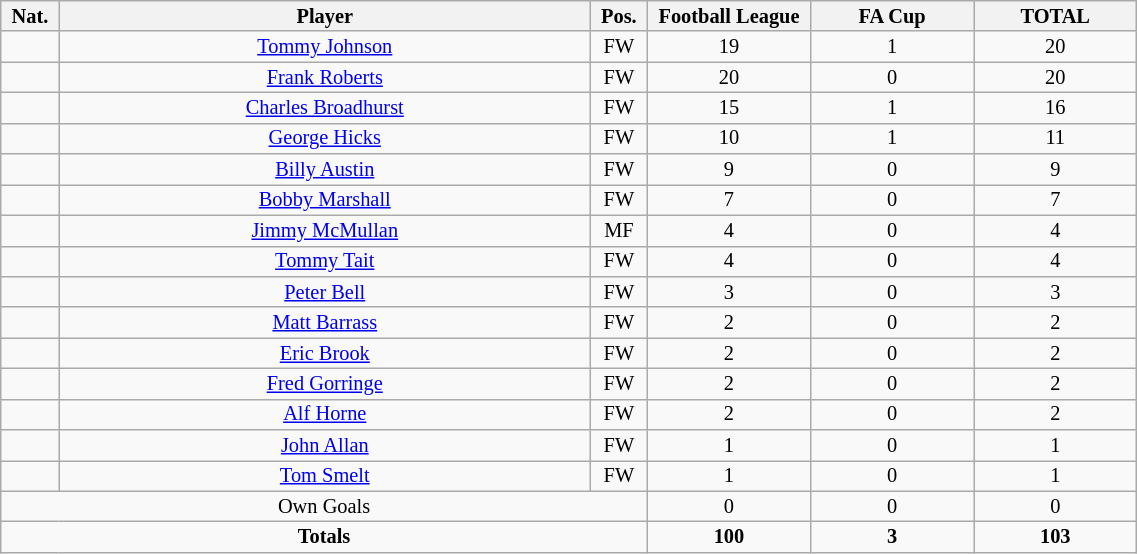<table class="wikitable sortable alternance"  style="font-size:85%; text-align:center; line-height:14px; width:60%;">
<tr>
<th width=10>Nat.</th>
<th scope="col" style="width:275px;">Player</th>
<th width=10>Pos.</th>
<th width=80>Football League</th>
<th width=80>FA Cup</th>
<th width=80>TOTAL</th>
</tr>
<tr>
<td></td>
<td><a href='#'>Tommy Johnson</a></td>
<td>FW</td>
<td>19</td>
<td>1</td>
<td>20</td>
</tr>
<tr>
<td></td>
<td><a href='#'>Frank Roberts</a></td>
<td>FW</td>
<td>20</td>
<td>0</td>
<td>20</td>
</tr>
<tr>
<td></td>
<td><a href='#'>Charles Broadhurst</a></td>
<td>FW</td>
<td>15</td>
<td>1</td>
<td>16</td>
</tr>
<tr>
<td></td>
<td><a href='#'>George Hicks</a></td>
<td>FW</td>
<td>10</td>
<td>1</td>
<td>11</td>
</tr>
<tr>
<td></td>
<td><a href='#'>Billy Austin</a></td>
<td>FW</td>
<td>9</td>
<td>0</td>
<td>9</td>
</tr>
<tr>
<td></td>
<td><a href='#'>Bobby Marshall</a></td>
<td>FW</td>
<td>7</td>
<td>0</td>
<td>7</td>
</tr>
<tr>
<td></td>
<td><a href='#'>Jimmy McMullan</a></td>
<td>MF</td>
<td>4</td>
<td>0</td>
<td>4</td>
</tr>
<tr>
<td></td>
<td><a href='#'>Tommy Tait</a></td>
<td>FW</td>
<td>4</td>
<td>0</td>
<td>4</td>
</tr>
<tr>
<td></td>
<td><a href='#'>Peter Bell</a></td>
<td>FW</td>
<td>3</td>
<td>0</td>
<td>3</td>
</tr>
<tr>
<td></td>
<td><a href='#'>Matt Barrass</a></td>
<td>FW</td>
<td>2</td>
<td>0</td>
<td>2</td>
</tr>
<tr>
<td></td>
<td><a href='#'>Eric Brook</a></td>
<td>FW</td>
<td>2</td>
<td>0</td>
<td>2</td>
</tr>
<tr>
<td></td>
<td><a href='#'>Fred Gorringe</a></td>
<td>FW</td>
<td>2</td>
<td>0</td>
<td>2</td>
</tr>
<tr>
<td></td>
<td><a href='#'>Alf Horne</a></td>
<td>FW</td>
<td>2</td>
<td>0</td>
<td>2</td>
</tr>
<tr>
<td></td>
<td><a href='#'>John Allan</a></td>
<td>FW</td>
<td>1</td>
<td>0</td>
<td>1</td>
</tr>
<tr>
<td></td>
<td><a href='#'>Tom Smelt</a></td>
<td>FW</td>
<td>1</td>
<td>0</td>
<td>1</td>
</tr>
<tr class="sortbottom">
<td colspan="3">Own Goals</td>
<td>0</td>
<td>0</td>
<td>0</td>
</tr>
<tr class="sortbottom">
<td colspan="3"><strong>Totals</strong></td>
<td><strong>100</strong></td>
<td><strong>3</strong></td>
<td><strong>103</strong></td>
</tr>
</table>
